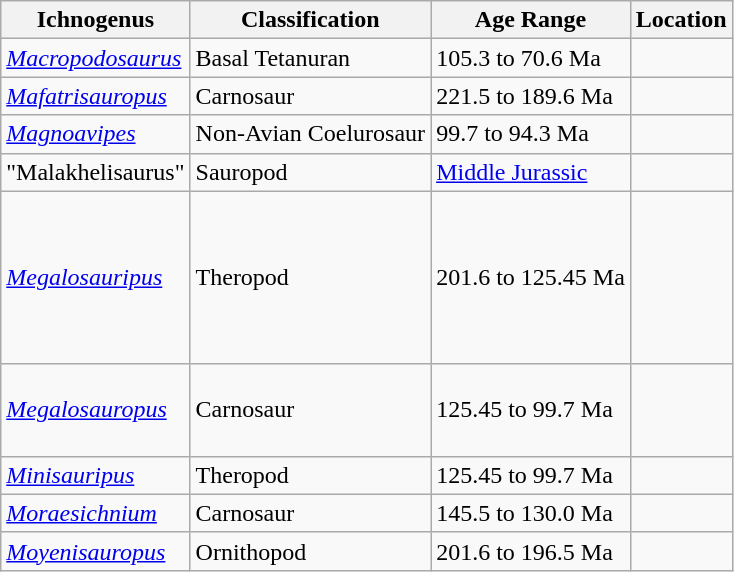<table class="wikitable">
<tr>
<th>Ichnogenus</th>
<th>Classification</th>
<th>Age Range</th>
<th>Location</th>
</tr>
<tr>
<td><em><a href='#'>Macropodosaurus</a></em></td>
<td>Basal Tetanuran</td>
<td>105.3 to 70.6 Ma</td>
<td><br></td>
</tr>
<tr>
<td><em><a href='#'>Mafatrisauropus</a></em></td>
<td>Carnosaur</td>
<td>221.5 to 189.6 Ma</td>
<td></td>
</tr>
<tr>
<td><em><a href='#'>Magnoavipes</a></em></td>
<td>Non-Avian Coelurosaur</td>
<td>99.7 to 94.3 Ma</td>
<td></td>
</tr>
<tr>
<td>"Malakhelisaurus"</td>
<td>Sauropod</td>
<td><a href='#'>Middle Jurassic</a></td>
<td></td>
</tr>
<tr>
<td><em><a href='#'>Megalosauripus</a></em></td>
<td>Theropod</td>
<td>201.6 to 125.45 Ma</td>
<td><br><br><br><br><br><br></td>
</tr>
<tr>
<td><em><a href='#'>Megalosauropus</a></em></td>
<td>Carnosaur</td>
<td>125.45 to 99.7 Ma</td>
<td><br><br><br></td>
</tr>
<tr>
<td><em><a href='#'>Minisauripus</a></em></td>
<td>Theropod</td>
<td>125.45 to 99.7 Ma</td>
<td><br></td>
</tr>
<tr>
<td><em><a href='#'>Moraesichnium</a></em></td>
<td>Carnosaur</td>
<td>145.5 to 130.0 Ma</td>
<td></td>
</tr>
<tr>
<td><em><a href='#'>Moyenisauropus</a></em></td>
<td>Ornithopod</td>
<td>201.6 to 196.5 Ma</td>
<td><br></td>
</tr>
</table>
